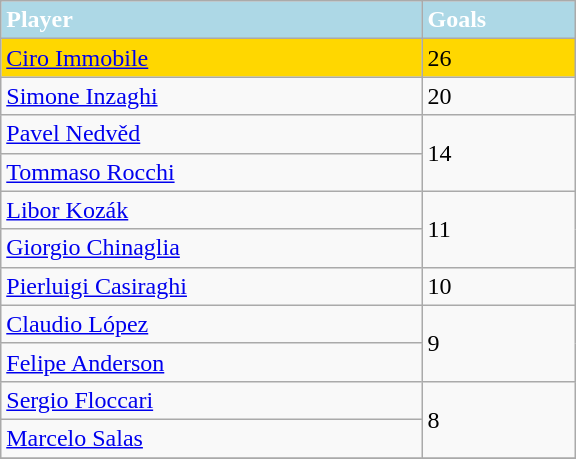<table class="wikitable" style=" width: 24em; ">
<tr style="background:lightblue;color:white">
<td><strong>Player</strong></td>
<td><strong>Goals</strong></td>
</tr>
<tr style="background:gold;">
<td> <a href='#'>Ciro Immobile</a></td>
<td>26</td>
</tr>
<tr>
<td> <a href='#'>Simone Inzaghi</a></td>
<td>20</td>
</tr>
<tr>
<td> <a href='#'>Pavel Nedvěd</a></td>
<td rowspan=2>14</td>
</tr>
<tr>
<td> <a href='#'>Tommaso Rocchi</a></td>
</tr>
<tr>
<td> <a href='#'>Libor Kozák</a></td>
<td rowspan=2>11</td>
</tr>
<tr>
<td> <a href='#'>Giorgio Chinaglia</a></td>
</tr>
<tr>
<td> <a href='#'>Pierluigi Casiraghi</a></td>
<td>10</td>
</tr>
<tr>
<td> <a href='#'>Claudio López</a></td>
<td rowspan=2>9</td>
</tr>
<tr>
<td> <a href='#'>Felipe Anderson</a></td>
</tr>
<tr>
<td> <a href='#'>Sergio Floccari</a></td>
<td rowspan=2>8</td>
</tr>
<tr>
<td> <a href='#'>Marcelo Salas</a></td>
</tr>
<tr>
</tr>
</table>
